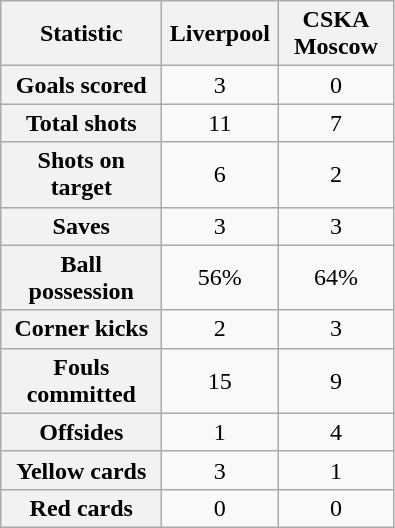<table class="wikitable plainrowheaders" style="text-align:center">
<tr>
<th scope="col" style="width:100px">Statistic</th>
<th scope="col" style="width:70px">Liverpool</th>
<th scope="col" style="width:70px">CSKA Moscow</th>
</tr>
<tr>
<th scope=row>Goals scored</th>
<td>3</td>
<td>0</td>
</tr>
<tr>
<th scope=row>Total shots</th>
<td>11</td>
<td>7</td>
</tr>
<tr>
<th scope=row>Shots on target</th>
<td>6</td>
<td>2</td>
</tr>
<tr>
<th scope=row>Saves</th>
<td>3</td>
<td>3</td>
</tr>
<tr>
<th scope=row>Ball possession</th>
<td>56%</td>
<td>64%</td>
</tr>
<tr>
<th scope=row>Corner kicks</th>
<td>2</td>
<td>3</td>
</tr>
<tr>
<th scope=row>Fouls committed</th>
<td>15</td>
<td>9</td>
</tr>
<tr>
<th scope=row>Offsides</th>
<td>1</td>
<td>4</td>
</tr>
<tr>
<th scope=row>Yellow cards</th>
<td>3</td>
<td>1</td>
</tr>
<tr>
<th scope=row>Red cards</th>
<td>0</td>
<td>0</td>
</tr>
</table>
